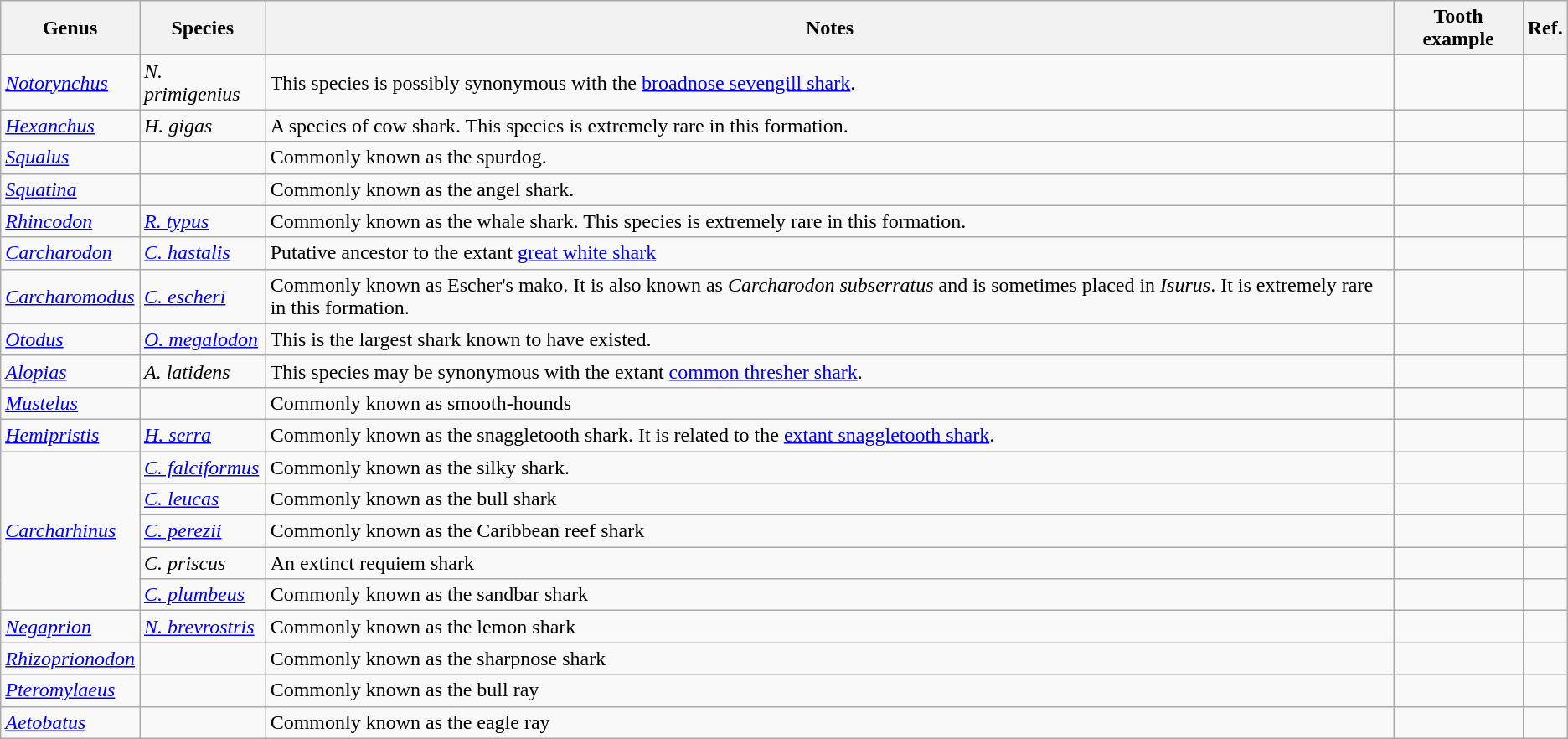<table class="wikitable">
<tr>
<th>Genus</th>
<th>Species</th>
<th>Notes</th>
<th>Tooth example</th>
<th>Ref.</th>
</tr>
<tr>
<td><em><a href='#'>Notorynchus</a></em></td>
<td><em>N. primigenius</em></td>
<td>This species is possibly synonymous with the <a href='#'>broadnose sevengill shark</a>.</td>
<td></td>
<td></td>
</tr>
<tr>
<td><em><a href='#'>Hexanchus</a></em></td>
<td><em>H. gigas</em></td>
<td>A species of cow shark. This species is extremely rare in this formation.</td>
<td></td>
<td></td>
</tr>
<tr>
<td><em><a href='#'>Squalus</a></em></td>
<td></td>
<td>Commonly known as the spurdog.</td>
<td></td>
<td></td>
</tr>
<tr>
<td><em><a href='#'>Squatina</a></em></td>
<td></td>
<td>Commonly known as the angel shark.</td>
<td></td>
<td></td>
</tr>
<tr>
<td><em><a href='#'>Rhincodon</a></em></td>
<td><em><a href='#'>R. typus</a></em></td>
<td>Commonly known as the whale shark. This species is extremely rare in this formation.</td>
<td></td>
<td></td>
</tr>
<tr>
<td><em><a href='#'>Carcharodon</a></em></td>
<td><em><a href='#'>C. hastalis</a></em></td>
<td>Putative ancestor to the extant <a href='#'>great white shark</a></td>
<td></td>
<td></td>
</tr>
<tr>
<td><em><a href='#'>Carcharomodus</a></em></td>
<td><a href='#'><em>C. escheri</em></a></td>
<td>Commonly known as Escher's mako. It is also known as <em>Carcharodon subserratus</em> and is sometimes placed in <em>Isurus</em>. It is extremely rare in this formation.</td>
<td></td>
<td></td>
</tr>
<tr>
<td><em><a href='#'>Otodus</a></em></td>
<td><em><a href='#'>O. megalodon</a></em></td>
<td>This is the largest shark known to have existed.</td>
<td></td>
<td></td>
</tr>
<tr>
<td><a href='#'><em>Alopias</em></a></td>
<td><em>A. latidens</em></td>
<td>This species may be synonymous with the extant <a href='#'>common thresher shark</a>.</td>
<td></td>
<td></td>
</tr>
<tr>
<td><em><a href='#'>Mustelus</a></em></td>
<td></td>
<td>Commonly known as smooth-hounds</td>
<td></td>
<td></td>
</tr>
<tr>
<td><em><a href='#'>Hemipristis</a></em></td>
<td><a href='#'><em>H. serra</em></a></td>
<td>Commonly known as the snaggletooth shark. It is related to the <a href='#'>extant snaggletooth shark</a>.</td>
<td></td>
<td></td>
</tr>
<tr>
<td rowspan="5"><em><a href='#'>Carcharhinus</a></em></td>
<td><em><a href='#'>C. falciformus</a></em></td>
<td>Commonly known as the silky shark.</td>
<td></td>
<td></td>
</tr>
<tr>
<td><a href='#'><em>C. leucas</em></a></td>
<td>Commonly known as the bull shark</td>
<td></td>
<td></td>
</tr>
<tr>
<td><em><a href='#'>C. perezii</a></em></td>
<td>Commonly known as the Caribbean reef shark</td>
<td></td>
<td></td>
</tr>
<tr>
<td><em>C. priscus</em></td>
<td>An extinct requiem shark</td>
<td></td>
<td></td>
</tr>
<tr>
<td><em><a href='#'>C. plumbeus</a></em></td>
<td>Commonly known as the sandbar shark</td>
<td></td>
<td></td>
</tr>
<tr>
<td><em><a href='#'>Negaprion</a></em></td>
<td><em><a href='#'>N. brevrostris</a></em></td>
<td>Commonly known as the lemon shark</td>
<td></td>
<td></td>
</tr>
<tr>
<td><em><a href='#'>Rhizoprionodon</a></em></td>
<td></td>
<td>Commonly known as the sharpnose shark</td>
<td></td>
<td></td>
</tr>
<tr>
<td><em><a href='#'>Pteromylaeus</a></em></td>
<td></td>
<td>Commonly known as the bull ray</td>
<td></td>
<td></td>
</tr>
<tr>
<td><em><a href='#'>Aetobatus</a></em></td>
<td></td>
<td>Commonly known as the eagle ray</td>
<td></td>
<td></td>
</tr>
</table>
